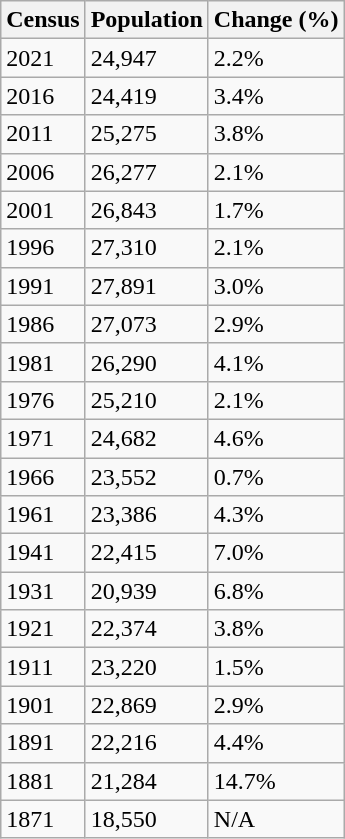<table class="wikitable">
<tr>
<th>Census</th>
<th>Population</th>
<th>Change (%)</th>
</tr>
<tr>
<td>2021</td>
<td>24,947</td>
<td>2.2%</td>
</tr>
<tr>
<td>2016</td>
<td>24,419</td>
<td>3.4%</td>
</tr>
<tr>
<td>2011</td>
<td>25,275</td>
<td>3.8%</td>
</tr>
<tr>
<td>2006</td>
<td>26,277</td>
<td>2.1%</td>
</tr>
<tr>
<td>2001</td>
<td>26,843</td>
<td>1.7%</td>
</tr>
<tr>
<td>1996</td>
<td>27,310</td>
<td>2.1%</td>
</tr>
<tr>
<td>1991</td>
<td>27,891</td>
<td>3.0%</td>
</tr>
<tr>
<td>1986</td>
<td>27,073</td>
<td>2.9%</td>
</tr>
<tr>
<td>1981</td>
<td>26,290</td>
<td>4.1%</td>
</tr>
<tr>
<td>1976</td>
<td>25,210</td>
<td>2.1%</td>
</tr>
<tr>
<td>1971</td>
<td>24,682</td>
<td>4.6%</td>
</tr>
<tr>
<td>1966</td>
<td>23,552</td>
<td>0.7%</td>
</tr>
<tr>
<td>1961</td>
<td>23,386</td>
<td>4.3%</td>
</tr>
<tr>
<td>1941</td>
<td>22,415</td>
<td>7.0%</td>
</tr>
<tr>
<td>1931</td>
<td>20,939</td>
<td>6.8%</td>
</tr>
<tr>
<td>1921</td>
<td>22,374</td>
<td>3.8%</td>
</tr>
<tr>
<td>1911</td>
<td>23,220</td>
<td>1.5%</td>
</tr>
<tr>
<td>1901</td>
<td>22,869</td>
<td>2.9%</td>
</tr>
<tr>
<td>1891</td>
<td>22,216</td>
<td>4.4%</td>
</tr>
<tr>
<td>1881</td>
<td>21,284</td>
<td>14.7%</td>
</tr>
<tr>
<td>1871</td>
<td>18,550</td>
<td>N/A</td>
</tr>
</table>
